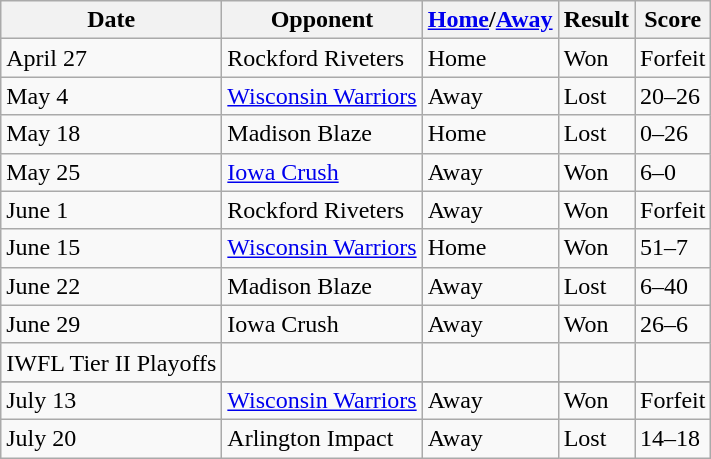<table class="wikitable">
<tr>
<th>Date</th>
<th>Opponent</th>
<th><a href='#'>Home</a>/<a href='#'>Away</a></th>
<th>Result</th>
<th>Score</th>
</tr>
<tr>
<td>April 27</td>
<td>Rockford Riveters</td>
<td>Home</td>
<td>Won</td>
<td>Forfeit</td>
</tr>
<tr>
<td>May 4</td>
<td><a href='#'>Wisconsin Warriors</a></td>
<td>Away</td>
<td>Lost</td>
<td>20–26</td>
</tr>
<tr>
<td>May 18</td>
<td>Madison Blaze</td>
<td>Home</td>
<td>Lost</td>
<td>0–26</td>
</tr>
<tr>
<td>May 25</td>
<td><a href='#'>Iowa Crush</a></td>
<td>Away</td>
<td>Won</td>
<td>6–0</td>
</tr>
<tr>
<td>June 1</td>
<td>Rockford Riveters</td>
<td>Away</td>
<td>Won</td>
<td>Forfeit</td>
</tr>
<tr>
<td>June 15</td>
<td><a href='#'>Wisconsin Warriors</a></td>
<td>Home</td>
<td>Won</td>
<td>51–7</td>
</tr>
<tr>
<td>June 22</td>
<td>Madison Blaze</td>
<td>Away</td>
<td>Lost</td>
<td>6–40</td>
</tr>
<tr>
<td>June 29</td>
<td>Iowa Crush</td>
<td>Away</td>
<td>Won</td>
<td>26–6</td>
</tr>
<tr>
<td>IWFL Tier II Playoffs</td>
<td></td>
<td></td>
<td></td>
<td></td>
</tr>
<tr>
</tr>
<tr>
</tr>
<tr>
<td>July 13</td>
<td><a href='#'>Wisconsin Warriors</a></td>
<td>Away</td>
<td>Won</td>
<td>Forfeit</td>
</tr>
<tr>
<td>July 20</td>
<td>Arlington Impact</td>
<td>Away</td>
<td>Lost</td>
<td>14–18</td>
</tr>
</table>
